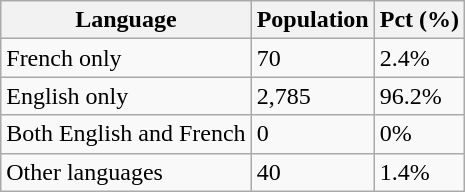<table class="wikitable">
<tr>
<th>Language</th>
<th>Population</th>
<th>Pct (%)</th>
</tr>
<tr>
<td>French only</td>
<td>70</td>
<td>2.4%</td>
</tr>
<tr>
<td>English only</td>
<td>2,785</td>
<td>96.2%</td>
</tr>
<tr>
<td>Both English and French</td>
<td>0</td>
<td>0%</td>
</tr>
<tr>
<td>Other languages</td>
<td>40</td>
<td>1.4%</td>
</tr>
</table>
